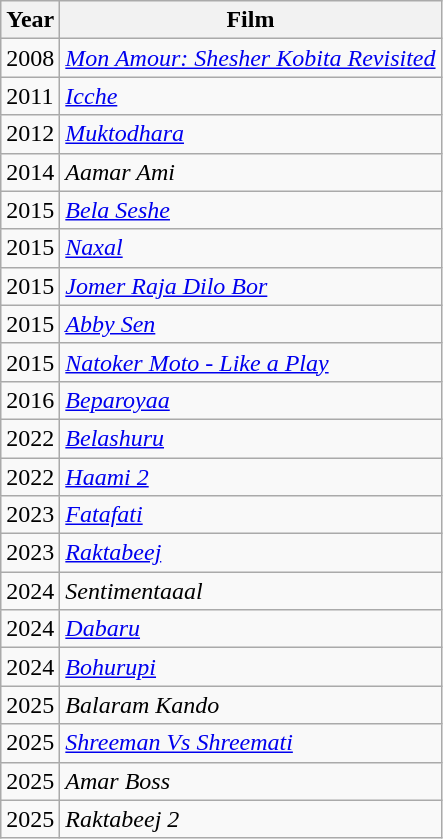<table class="wikitable sortable">
<tr>
<th>Year</th>
<th>Film</th>
</tr>
<tr>
<td>2008</td>
<td><em><a href='#'>Mon Amour: Shesher Kobita Revisited</a></em></td>
</tr>
<tr>
<td>2011</td>
<td><em><a href='#'>Icche</a></em></td>
</tr>
<tr>
<td>2012</td>
<td><em><a href='#'>Muktodhara</a></em></td>
</tr>
<tr>
<td>2014</td>
<td><em>Aamar Ami</em></td>
</tr>
<tr>
<td>2015</td>
<td><em><a href='#'>Bela Seshe</a></em></td>
</tr>
<tr>
<td>2015</td>
<td><em><a href='#'>Naxal</a></em></td>
</tr>
<tr>
<td>2015</td>
<td><em><a href='#'>Jomer Raja Dilo Bor</a></em></td>
</tr>
<tr>
<td>2015</td>
<td><em><a href='#'>Abby Sen</a></em></td>
</tr>
<tr>
<td>2015</td>
<td><em><a href='#'>Natoker Moto - Like a Play</a></em></td>
</tr>
<tr>
<td>2016</td>
<td><em><a href='#'>Beparoyaa</a></em></td>
</tr>
<tr>
<td>2022</td>
<td><em><a href='#'>Belashuru</a></em></td>
</tr>
<tr>
<td>2022</td>
<td><em><a href='#'>Haami 2</a></em></td>
</tr>
<tr>
<td>2023</td>
<td><em><a href='#'>Fatafati</a></em></td>
</tr>
<tr>
<td>2023</td>
<td><em><a href='#'>Raktabeej</a></em></td>
</tr>
<tr>
<td>2024</td>
<td><em>Sentimentaaal</em></td>
</tr>
<tr>
<td>2024</td>
<td><em><a href='#'>Dabaru</a></em></td>
</tr>
<tr>
<td>2024</td>
<td><em><a href='#'>Bohurupi</a></em></td>
</tr>
<tr>
<td>2025</td>
<td><em>Balaram Kando</em></td>
</tr>
<tr>
<td>2025</td>
<td><em><a href='#'>Shreeman Vs Shreemati</a></em></td>
</tr>
<tr>
<td>2025</td>
<td><em>Amar Boss</em></td>
</tr>
<tr>
<td>2025</td>
<td><em>Raktabeej 2</em></td>
</tr>
</table>
